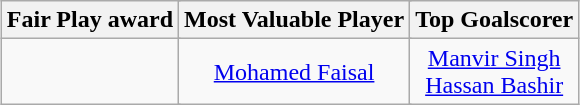<table class="wikitable" style="margin:auto">
<tr>
<th colspan="3">Fair Play award</th>
<th colspan="3">Most Valuable Player</th>
<th colspan="3">Top Goalscorer</th>
</tr>
<tr>
<td colspan="3" align="center"></td>
<td colspan="3" align="center"> <a href='#'>Mohamed Faisal</a></td>
<td colspan="3" align="center"> <a href='#'>Manvir Singh</a><br> <a href='#'>Hassan Bashir</a></td>
</tr>
</table>
